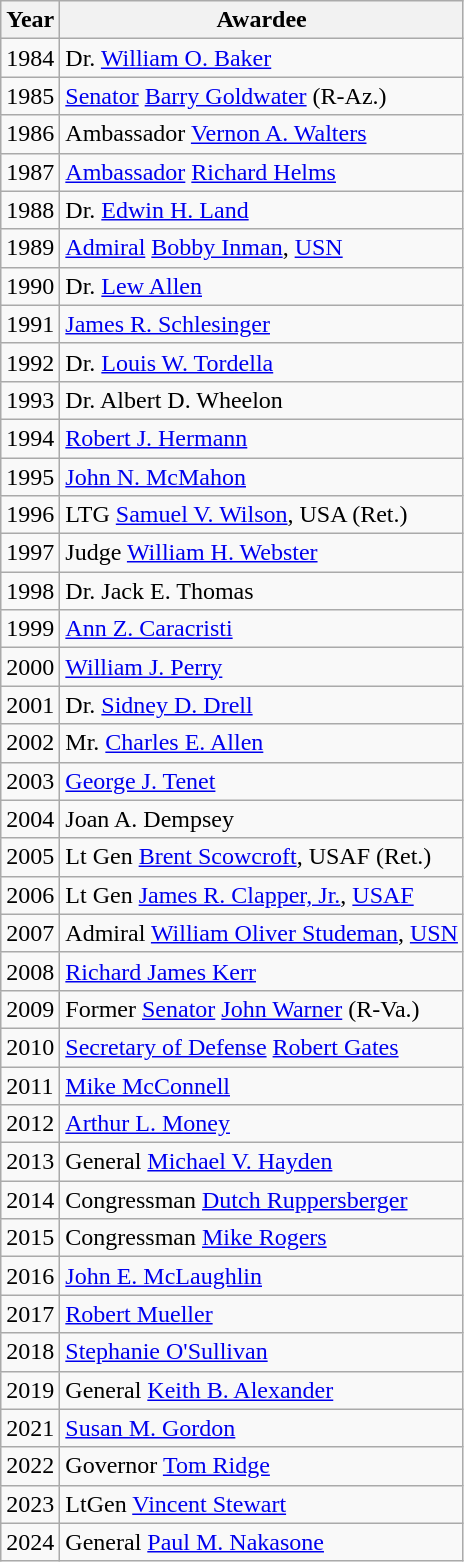<table class="wikitable">
<tr>
<th>Year</th>
<th>Awardee</th>
</tr>
<tr>
<td>1984</td>
<td>Dr. <a href='#'>William O. Baker</a></td>
</tr>
<tr>
<td>1985</td>
<td><a href='#'>Senator</a> <a href='#'>Barry Goldwater</a> (R-Az.)</td>
</tr>
<tr>
<td>1986</td>
<td>Ambassador <a href='#'>Vernon A. Walters</a></td>
</tr>
<tr>
<td>1987</td>
<td><a href='#'>Ambassador</a> <a href='#'>Richard Helms</a></td>
</tr>
<tr>
<td>1988</td>
<td>Dr. <a href='#'>Edwin H. Land</a></td>
</tr>
<tr>
<td>1989</td>
<td><a href='#'>Admiral</a> <a href='#'>Bobby Inman</a>, <a href='#'>USN</a></td>
</tr>
<tr>
<td>1990</td>
<td>Dr. <a href='#'>Lew Allen</a></td>
</tr>
<tr>
<td>1991</td>
<td><a href='#'>James R. Schlesinger</a></td>
</tr>
<tr>
<td>1992</td>
<td>Dr. <a href='#'>Louis W. Tordella</a></td>
</tr>
<tr>
<td>1993</td>
<td>Dr. Albert D. Wheelon</td>
</tr>
<tr>
<td>1994</td>
<td><a href='#'>Robert J. Hermann</a></td>
</tr>
<tr>
<td>1995</td>
<td><a href='#'>John N. McMahon</a></td>
</tr>
<tr>
<td>1996</td>
<td>LTG <a href='#'>Samuel V. Wilson</a>, USA (Ret.)</td>
</tr>
<tr>
<td>1997</td>
<td>Judge <a href='#'>William H. Webster</a></td>
</tr>
<tr>
<td>1998</td>
<td>Dr. Jack E. Thomas</td>
</tr>
<tr>
<td>1999</td>
<td><a href='#'>Ann Z. Caracristi</a></td>
</tr>
<tr>
<td>2000</td>
<td><a href='#'>William J. Perry</a></td>
</tr>
<tr>
<td>2001</td>
<td>Dr. <a href='#'>Sidney D. Drell</a></td>
</tr>
<tr>
<td>2002</td>
<td>Mr. <a href='#'>Charles E. Allen</a></td>
</tr>
<tr>
<td>2003</td>
<td><a href='#'>George J. Tenet</a></td>
</tr>
<tr>
<td>2004</td>
<td>Joan A. Dempsey</td>
</tr>
<tr>
<td>2005</td>
<td>Lt Gen <a href='#'>Brent Scowcroft</a>, USAF (Ret.)</td>
</tr>
<tr>
<td>2006</td>
<td>Lt Gen <a href='#'>James R. Clapper, Jr.</a>, <a href='#'>USAF</a></td>
</tr>
<tr>
<td>2007</td>
<td>Admiral <a href='#'>William Oliver Studeman</a>, <a href='#'>USN</a></td>
</tr>
<tr>
<td>2008</td>
<td><a href='#'>Richard James Kerr</a></td>
</tr>
<tr>
<td>2009</td>
<td>Former <a href='#'>Senator</a> <a href='#'>John Warner</a> (R-Va.)</td>
</tr>
<tr>
<td>2010</td>
<td><a href='#'>Secretary of Defense</a> <a href='#'>Robert Gates</a></td>
</tr>
<tr>
<td>2011</td>
<td><a href='#'>Mike McConnell</a></td>
</tr>
<tr>
<td>2012</td>
<td><a href='#'>Arthur L. Money</a></td>
</tr>
<tr>
<td>2013</td>
<td>General <a href='#'>Michael V. Hayden</a></td>
</tr>
<tr>
<td>2014</td>
<td>Congressman <a href='#'>Dutch Ruppersberger</a></td>
</tr>
<tr>
<td>2015</td>
<td>Congressman <a href='#'>Mike Rogers</a></td>
</tr>
<tr>
<td>2016</td>
<td><a href='#'>John E. McLaughlin</a></td>
</tr>
<tr>
<td>2017</td>
<td><a href='#'>Robert Mueller</a></td>
</tr>
<tr>
<td>2018</td>
<td><a href='#'>Stephanie O'Sullivan</a></td>
</tr>
<tr>
<td>2019</td>
<td>General <a href='#'>Keith B. Alexander</a></td>
</tr>
<tr>
<td>2021</td>
<td><a href='#'>Susan M. Gordon</a></td>
</tr>
<tr>
<td>2022</td>
<td>Governor <a href='#'>Tom Ridge</a></td>
</tr>
<tr>
<td>2023</td>
<td>LtGen <a href='#'>Vincent Stewart</a></td>
</tr>
<tr>
<td>2024</td>
<td>General <a href='#'>Paul M. Nakasone</a></td>
</tr>
</table>
